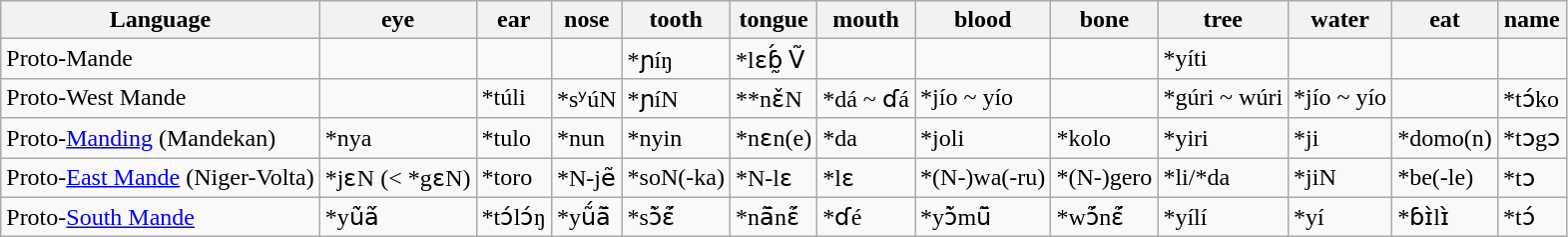<table class="wikitable sortable">
<tr>
<th>Language</th>
<th>eye</th>
<th>ear</th>
<th>nose</th>
<th>tooth</th>
<th>tongue</th>
<th>mouth</th>
<th>blood</th>
<th>bone</th>
<th>tree</th>
<th>water</th>
<th>eat</th>
<th>name</th>
</tr>
<tr>
<td>Proto-Mande</td>
<td></td>
<td></td>
<td></td>
<td>*ɲíŋ</td>
<td>*lɛɓ̰́ Ṽ</td>
<td></td>
<td></td>
<td></td>
<td>*yíti</td>
<td></td>
<td></td>
<td></td>
</tr>
<tr>
<td>Proto-West Mande</td>
<td></td>
<td>*túli</td>
<td>*sʸúN</td>
<td>*ɲíN</td>
<td>**nɛ̌N</td>
<td>*dá ~ ɗá</td>
<td>*jío ~ yío</td>
<td></td>
<td>*gúri ~ wúri</td>
<td>*jío ~ yío</td>
<td></td>
<td>*tɔ́ko</td>
</tr>
<tr>
<td>Proto-<a href='#'>Manding</a> (Mandekan)</td>
<td>*nya</td>
<td>*tulo</td>
<td>*nun</td>
<td>*nyin</td>
<td>*nɛn(e)</td>
<td>*da</td>
<td>*joli</td>
<td>*kolo</td>
<td>*yiri</td>
<td>*ji</td>
<td>*domo(n)</td>
<td>*tɔgɔ</td>
</tr>
<tr>
<td>Proto-<a href='#'>East Mande</a> (Niger-Volta)</td>
<td>*jɛN (< *gɛN)</td>
<td>*toro</td>
<td>*N-jẽ</td>
<td>*soN(-ka)</td>
<td>*N-lɛ</td>
<td>*lɛ</td>
<td>*(N-)wa(-ru)</td>
<td>*(N-)gero</td>
<td>*li/*da</td>
<td>*jiN</td>
<td>*be(-le)</td>
<td>*tɔ</td>
</tr>
<tr>
<td>Proto-<a href='#'>South Mande</a></td>
<td>*yũ̀ã́</td>
<td>*tɔ́lɔ́ŋ</td>
<td>*yṹã̄</td>
<td>*sɔ̃̀ɛ̃́</td>
<td>*nã̄nɛ̃́</td>
<td>*ɗé</td>
<td>*yɔ̃̀mũ̄</td>
<td>*wɔ̃́nɛ̃́</td>
<td>*yílí</td>
<td>*yí</td>
<td>*ɓɪ̀lɪ̀</td>
<td>*tɔ́</td>
</tr>
</table>
